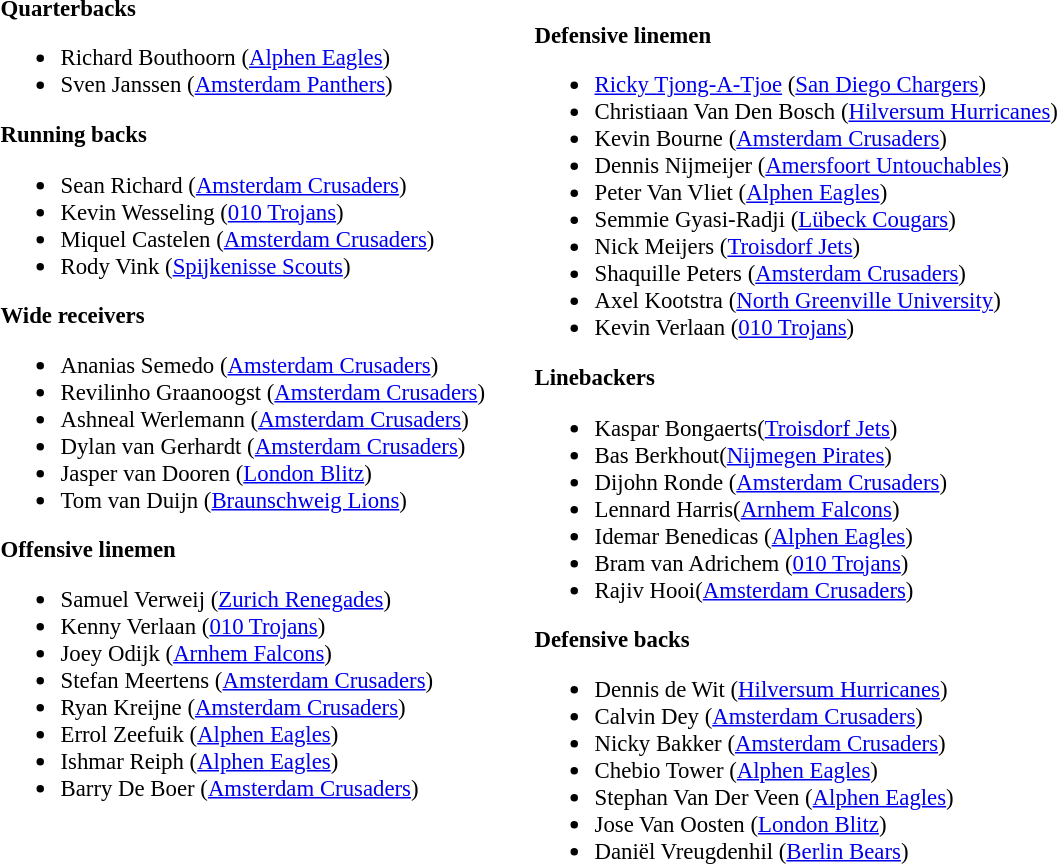<table class="toccolours">
<tr>
<td style="font-size:95%; vertical-align:top;"><strong>Quarterbacks</strong><br><ul><li> Richard Bouthoorn (<a href='#'>Alphen Eagles</a>)</li><li> Sven Janssen (<a href='#'>Amsterdam Panthers</a>)</li></ul><strong>Running backs</strong><ul><li> Sean Richard (<a href='#'>Amsterdam Crusaders</a>)</li><li> Kevin Wesseling (<a href='#'>010 Trojans</a>)</li><li> Miquel Castelen (<a href='#'>Amsterdam Crusaders</a>)</li><li> Rody Vink (<a href='#'>Spijkenisse Scouts</a>)</li></ul><strong>Wide receivers</strong><ul><li> Ananias Semedo (<a href='#'>Amsterdam Crusaders</a>)</li><li> Revilinho Graanoogst (<a href='#'>Amsterdam Crusaders</a>)</li><li> Ashneal Werlemann (<a href='#'>Amsterdam Crusaders</a>)</li><li> Dylan van Gerhardt (<a href='#'>Amsterdam Crusaders</a>)</li><li> Jasper van Dooren (<a href='#'>London Blitz</a>)</li><li> Tom van Duijn (<a href='#'>Braunschweig Lions</a>)</li></ul><strong>Offensive linemen</strong><ul><li> Samuel Verweij (<a href='#'>Zurich Renegades</a>)</li><li> Kenny Verlaan  (<a href='#'>010 Trojans</a>)</li><li> Joey Odijk (<a href='#'>Arnhem Falcons</a>)</li><li> Stefan Meertens  (<a href='#'>Amsterdam Crusaders</a>)</li><li> Ryan Kreijne (<a href='#'>Amsterdam Crusaders</a>)</li><li> Errol Zeefuik (<a href='#'>Alphen Eagles</a>)</li><li> Ishmar Reiph (<a href='#'>Alphen Eagles</a>)</li><li> Barry De Boer (<a href='#'>Amsterdam Crusaders</a>)</li></ul></td>
<td style="width: 25px;"></td>
<td style="font-size:95%; vertical-align:top;"><br><strong>Defensive linemen</strong><ul><li> <a href='#'>Ricky Tjong-A-Tjoe</a> (<a href='#'>San Diego Chargers</a>)</li><li> Christiaan Van Den Bosch (<a href='#'>Hilversum Hurricanes</a>)</li><li> Kevin Bourne (<a href='#'>Amsterdam Crusaders</a>)</li><li> Dennis Nijmeijer (<a href='#'>Amersfoort Untouchables</a>)</li><li> Peter Van Vliet (<a href='#'>Alphen Eagles</a>)</li><li> Semmie Gyasi-Radji (<a href='#'>Lübeck Cougars</a>)</li><li> Nick Meijers (<a href='#'>Troisdorf Jets</a>)</li><li> Shaquille Peters (<a href='#'>Amsterdam Crusaders</a>)</li><li> Axel Kootstra (<a href='#'>North Greenville University</a>)</li><li> Kevin Verlaan (<a href='#'>010 Trojans</a>)</li></ul><strong>Linebackers</strong><ul><li> Kaspar Bongaerts(<a href='#'>Troisdorf Jets</a>)</li><li> Bas Berkhout(<a href='#'>Nijmegen Pirates</a>)</li><li> Dijohn Ronde (<a href='#'>Amsterdam Crusaders</a>)</li><li> Lennard Harris(<a href='#'>Arnhem Falcons</a>)</li><li> Idemar Benedicas (<a href='#'>Alphen Eagles</a>)</li><li> Bram van Adrichem (<a href='#'>010 Trojans</a>)</li><li> Rajiv Hooi(<a href='#'>Amsterdam Crusaders</a>)</li></ul><strong>Defensive backs</strong><ul><li> Dennis de Wit (<a href='#'>Hilversum Hurricanes</a>)</li><li> Calvin Dey (<a href='#'>Amsterdam Crusaders</a>)</li><li> Nicky Bakker  (<a href='#'>Amsterdam Crusaders</a>)</li><li> Chebio Tower  (<a href='#'>Alphen Eagles</a>)</li><li> Stephan Van Der Veen (<a href='#'>Alphen Eagles</a>)</li><li> Jose Van Oosten (<a href='#'>London Blitz</a>)</li><li> Daniël Vreugdenhil (<a href='#'>Berlin Bears</a>)</li></ul></td>
</tr>
</table>
